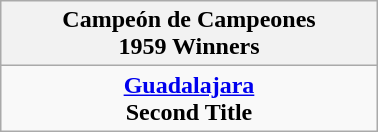<table class="wikitable" style="text-align: center; margin: 0 auto; width: 20%">
<tr>
<th>Campeón de Campeones <br>1959 Winners</th>
</tr>
<tr>
<td><strong><a href='#'>Guadalajara</a></strong><br><strong>Second Title</strong></td>
</tr>
</table>
